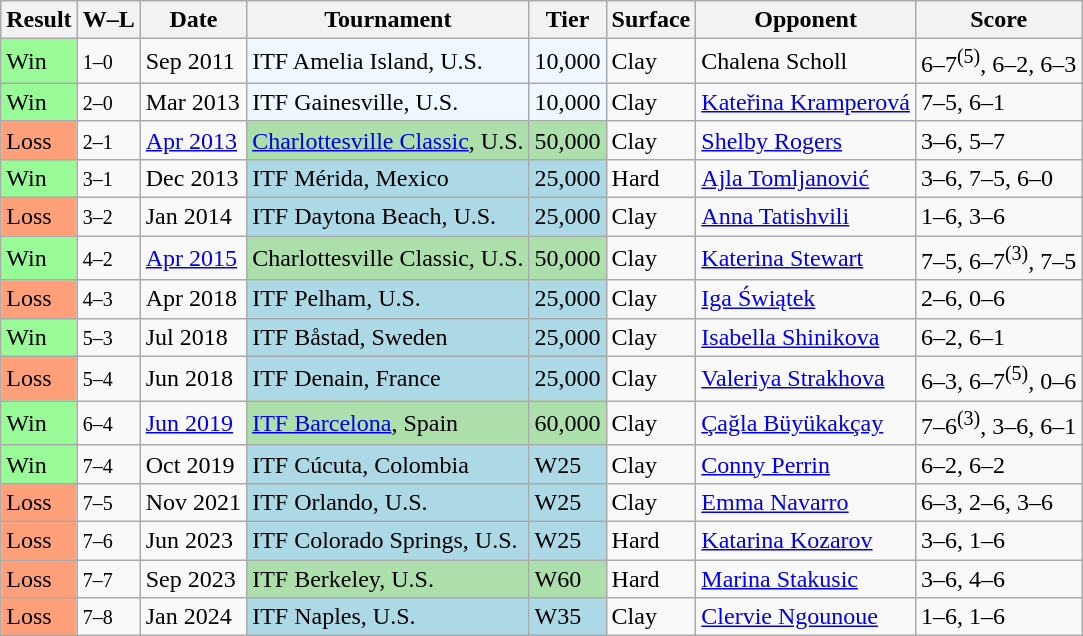<table class="sortable wikitable">
<tr>
<th>Result</th>
<th class="unsortable">W–L</th>
<th>Date</th>
<th>Tournament</th>
<th>Tier</th>
<th>Surface</th>
<th>Opponent</th>
<th class="unsortable">Score</th>
</tr>
<tr>
<td style="background:#98fb98;">Win</td>
<td><small>1–0</small></td>
<td>Sep 2011</td>
<td style="background:#f0f8ff;">ITF Amelia Island, U.S.</td>
<td style="background:#f0f8ff;">10,000</td>
<td>Clay</td>
<td> Chalena Scholl</td>
<td>6–7<sup>(5)</sup>, 6–2, 6–3</td>
</tr>
<tr>
<td style="background:#98fb98;">Win</td>
<td><small>2–0</small></td>
<td>Mar 2013</td>
<td style="background:#f0f8ff;">ITF Gainesville, U.S.</td>
<td style="background:#f0f8ff;">10,000</td>
<td>Clay</td>
<td> <a href='#'>Kateřina Kramperová</a></td>
<td>7–5, 6–1</td>
</tr>
<tr>
<td style="background:#ffa07a;">Loss</td>
<td><small>2–1</small></td>
<td><a href='#'>Apr 2013</a></td>
<td style="background:#addfad;"><a href='#'>Charlottesville Classic</a>, U.S.</td>
<td style="background:#addfad;">50,000</td>
<td>Clay</td>
<td> <a href='#'>Shelby Rogers</a></td>
<td>3–6, 5–7</td>
</tr>
<tr>
<td style="background:#98fb98;">Win</td>
<td><small>3–1</small></td>
<td>Dec 2013</td>
<td style="background:lightblue;">ITF Mérida, Mexico</td>
<td style="background:lightblue;">25,000</td>
<td>Hard</td>
<td> <a href='#'>Ajla Tomljanović</a></td>
<td>3–6, 7–5, 6–0</td>
</tr>
<tr>
<td style="background:#ffa07a;">Loss</td>
<td><small>3–2</small></td>
<td>Jan 2014</td>
<td style="background:lightblue;">ITF Daytona Beach, U.S.</td>
<td style="background:lightblue;">25,000</td>
<td>Clay</td>
<td> <a href='#'>Anna Tatishvili</a></td>
<td>1–6, 3–6</td>
</tr>
<tr>
<td style="background:#98fb98;">Win</td>
<td><small>4–2</small></td>
<td><a href='#'>Apr 2015</a></td>
<td style="background:#addfad;">Charlottesville Classic, U.S.</td>
<td style="background:#addfad;">50,000</td>
<td>Clay</td>
<td> <a href='#'>Katerina Stewart</a></td>
<td>7–5, 6–7<sup>(3)</sup>, 7–5</td>
</tr>
<tr>
<td style="background:#ffa07a;">Loss</td>
<td><small>4–3</small></td>
<td>Apr 2018</td>
<td style="background:lightblue;">ITF Pelham, U.S.</td>
<td style="background:lightblue;">25,000</td>
<td>Clay</td>
<td> <a href='#'>Iga Świątek</a></td>
<td>2–6, 0–6</td>
</tr>
<tr>
<td style="background:#98fb98;">Win</td>
<td><small>5–3</small></td>
<td>Jul 2018</td>
<td style="background:lightblue;">ITF Båstad, Sweden</td>
<td style="background:lightblue;">25,000</td>
<td>Clay</td>
<td> <a href='#'>Isabella Shinikova</a></td>
<td>6–2, 6–1</td>
</tr>
<tr>
<td style="background:#ffa07a;">Loss</td>
<td><small>5–4</small></td>
<td>Jun 2018</td>
<td style="background:lightblue;">ITF Denain, France</td>
<td style="background:lightblue;">25,000</td>
<td>Clay</td>
<td> <a href='#'>Valeriya Strakhova</a></td>
<td>6–3, 6–7<sup>(5)</sup>, 0–6</td>
</tr>
<tr>
<td style="background:#98fb98;">Win</td>
<td><small>6–4</small></td>
<td><a href='#'>Jun 2019</a></td>
<td style="background:#addfad;"><a href='#'>ITF Barcelona</a>, Spain</td>
<td style="background:#addfad;">60,000</td>
<td>Clay</td>
<td> <a href='#'>Çağla Büyükakçay</a></td>
<td>7–6<sup>(3)</sup>, 3–6, 6–1</td>
</tr>
<tr>
<td style="background:#98fb98;">Win</td>
<td><small>7–4</small></td>
<td>Oct 2019</td>
<td style="background:lightblue;">ITF Cúcuta, Colombia</td>
<td style="background:lightblue;">W25</td>
<td>Clay</td>
<td> <a href='#'>Conny Perrin</a></td>
<td>6–2, 6–2</td>
</tr>
<tr>
<td style="background:#ffa07a;">Loss</td>
<td><small>7–5</small></td>
<td>Nov 2021</td>
<td style="background:lightblue;">ITF Orlando, U.S.</td>
<td style="background:lightblue;">W25</td>
<td>Clay</td>
<td> <a href='#'>Emma Navarro</a></td>
<td>6–3, 2–6, 3–6</td>
</tr>
<tr>
<td style="background:#ffa07a;">Loss</td>
<td><small>7–6</small></td>
<td>Jun 2023</td>
<td style="background:lightblue;">ITF Colorado Springs, U.S.</td>
<td style="background:lightblue;">W25</td>
<td>Hard</td>
<td> <a href='#'>Katarina Kozarov</a></td>
<td>3–6, 1–6</td>
</tr>
<tr>
<td style="background:#ffa07a;">Loss</td>
<td><small>7–7</small></td>
<td>Sep 2023</td>
<td style="background:#addfad;">ITF Berkeley, U.S.</td>
<td style="background:#addfad;">W60</td>
<td>Hard</td>
<td> <a href='#'>Marina Stakusic</a></td>
<td>3–6, 4–6</td>
</tr>
<tr>
<td style="background:#ffa07a;">Loss</td>
<td><small>7–8</small></td>
<td>Jan 2024</td>
<td style="background:lightblue;">ITF Naples, U.S.</td>
<td style="background:lightblue;">W35</td>
<td>Clay</td>
<td> <a href='#'>Clervie Ngounoue</a></td>
<td>1–6, 1–6</td>
</tr>
</table>
